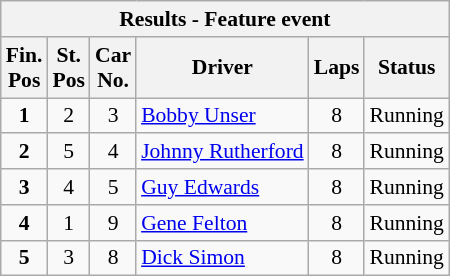<table class="wikitable" style="font-size:90%;">
<tr>
<th colspan=6>Results - Feature event</th>
</tr>
<tr>
<th>Fin.<br>Pos</th>
<th>St.<br>Pos</th>
<th>Car<br>No.</th>
<th>Driver</th>
<th>Laps</th>
<th>Status</th>
</tr>
<tr>
<td align=center><strong>1</strong></td>
<td align=center>2</td>
<td align=center>3</td>
<td><a href='#'>Bobby Unser</a></td>
<td align=center>8</td>
<td>Running</td>
</tr>
<tr>
<td align=center><strong>2</strong></td>
<td align=center>5</td>
<td align=center>4</td>
<td><a href='#'>Johnny Rutherford</a></td>
<td align=center>8</td>
<td>Running</td>
</tr>
<tr>
<td align=center><strong>3</strong></td>
<td align=center>4</td>
<td align=center>5</td>
<td><a href='#'>Guy Edwards</a></td>
<td align=center>8</td>
<td>Running</td>
</tr>
<tr>
<td align=center><strong>4</strong></td>
<td align=center>1</td>
<td align=center>9</td>
<td><a href='#'>Gene Felton</a></td>
<td align=center>8</td>
<td>Running</td>
</tr>
<tr>
<td align=center><strong>5</strong></td>
<td align=center>3</td>
<td align=center>8</td>
<td><a href='#'>Dick Simon</a></td>
<td align=center>8</td>
<td>Running</td>
</tr>
</table>
